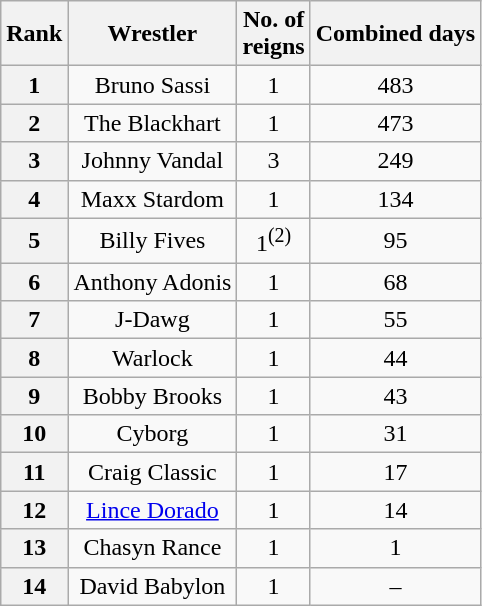<table class="wikitable sortable" style="text-align: center">
<tr>
<th>Rank</th>
<th>Wrestler</th>
<th>No. of<br>reigns</th>
<th>Combined days</th>
</tr>
<tr>
<th>1</th>
<td>Bruno Sassi</td>
<td>1</td>
<td>483</td>
</tr>
<tr>
<th>2</th>
<td>The Blackhart</td>
<td>1</td>
<td>473</td>
</tr>
<tr>
<th>3</th>
<td>Johnny Vandal</td>
<td>3</td>
<td>249</td>
</tr>
<tr>
<th>4</th>
<td>Maxx Stardom</td>
<td>1</td>
<td>134</td>
</tr>
<tr>
<th>5</th>
<td>Billy Fives</td>
<td>1<sup>(2)</sup></td>
<td>95</td>
</tr>
<tr>
<th>6</th>
<td>Anthony Adonis</td>
<td>1</td>
<td>68</td>
</tr>
<tr>
<th>7</th>
<td>J-Dawg</td>
<td>1</td>
<td>55</td>
</tr>
<tr>
<th>8</th>
<td>Warlock</td>
<td>1</td>
<td>44</td>
</tr>
<tr>
<th>9</th>
<td>Bobby Brooks</td>
<td>1</td>
<td>43</td>
</tr>
<tr>
<th>10</th>
<td>Cyborg</td>
<td>1</td>
<td>31</td>
</tr>
<tr>
<th>11</th>
<td>Craig Classic</td>
<td>1</td>
<td>17</td>
</tr>
<tr>
<th>12</th>
<td><a href='#'>Lince Dorado</a></td>
<td>1</td>
<td>14</td>
</tr>
<tr>
<th>13</th>
<td>Chasyn Rance</td>
<td>1</td>
<td>1</td>
</tr>
<tr>
<th>14</th>
<td>David Babylon</td>
<td>1</td>
<td>–</td>
</tr>
</table>
